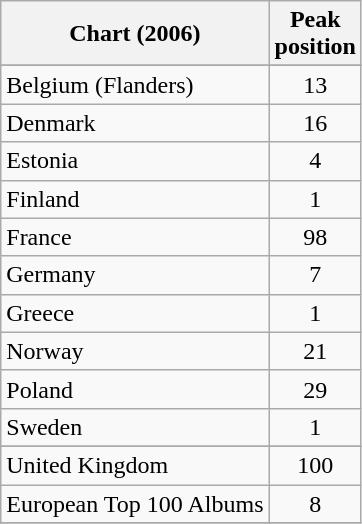<table class="wikitable">
<tr>
<th align="left">Chart (2006)</th>
<th align="center">Peak<br>position</th>
</tr>
<tr>
</tr>
<tr>
<td align="left">Belgium (Flanders)</td>
<td align="center">13</td>
</tr>
<tr>
<td align="left">Denmark</td>
<td align="center">16</td>
</tr>
<tr>
<td align="left">Estonia</td>
<td align="center">4</td>
</tr>
<tr>
<td align="left">Finland</td>
<td align="center">1</td>
</tr>
<tr>
<td align="left">France</td>
<td align="center">98</td>
</tr>
<tr>
<td align="left">Germany</td>
<td align="center">7</td>
</tr>
<tr>
<td align="left">Greece</td>
<td align="center">1</td>
</tr>
<tr>
<td align="left">Norway</td>
<td align="center">21</td>
</tr>
<tr>
<td align="left">Poland</td>
<td align="center">29</td>
</tr>
<tr>
<td align="left">Sweden</td>
<td align="center">1</td>
</tr>
<tr>
</tr>
<tr>
<td align="left">United Kingdom</td>
<td align="center">100</td>
</tr>
<tr>
<td align="left">European Top 100 Albums</td>
<td align="center">8</td>
</tr>
<tr>
</tr>
</table>
